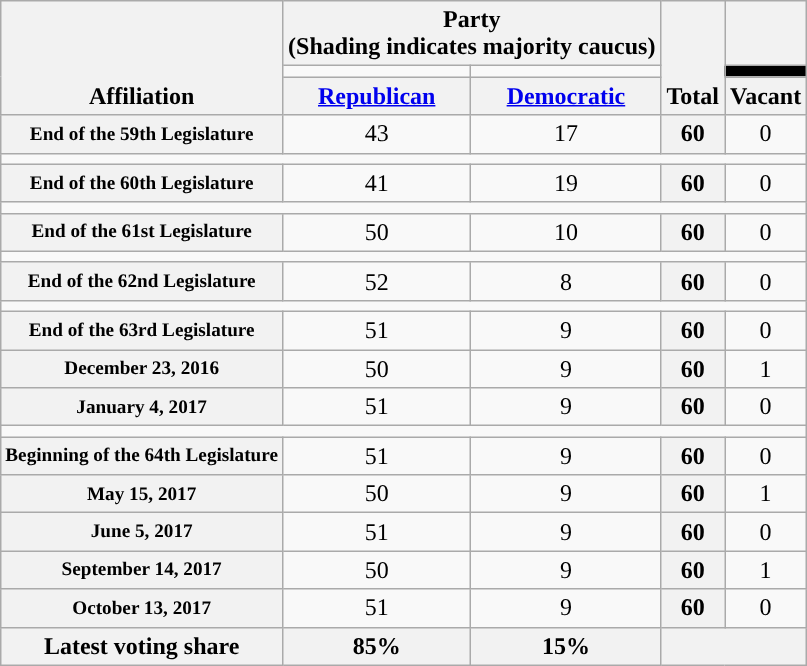<table class=wikitable style="text-align:center">
<tr style="vertical-align:bottom;">
<th rowspan=3>Affiliation</th>
<th colspan=2>Party <div>(Shading indicates majority caucus)</div></th>
<th rowspan=3>Total</th>
<th></th>
</tr>
<tr -style="height:5px">
<td style="background-color:"></td>
<td style="background-color:"></td>
<td style="background-color:black"></td>
</tr>
<tr>
<th><a href='#'>Republican</a></th>
<th><a href='#'>Democratic</a></th>
<th>Vacant</th>
</tr>
<tr>
<th nowrap style="font-size:80%">End of the 59th Legislature</th>
<td>43</td>
<td>17</td>
<th>60</th>
<td>0</td>
</tr>
<tr>
<td colspan=5></td>
</tr>
<tr>
<th nowrap style="font-size:80%">End of the 60th Legislature</th>
<td>41</td>
<td>19</td>
<th>60</th>
<td>0</td>
</tr>
<tr>
<td colspan=5></td>
</tr>
<tr>
<th nowrap style="font-size:80%">End of the 61st Legislature</th>
<td>50</td>
<td>10</td>
<th>60</th>
<td>0</td>
</tr>
<tr>
<td colspan=5></td>
</tr>
<tr>
<th nowrap style="font-size:80%">End of the 62nd Legislature</th>
<td>52</td>
<td>8</td>
<th>60</th>
<td>0</td>
</tr>
<tr>
<td colspan=5></td>
</tr>
<tr>
<th nowrap style="font-size:80%">End of the 63rd Legislature</th>
<td>51</td>
<td>9</td>
<th>60</th>
<td>0</td>
</tr>
<tr>
<th nowrap style="font-size:80%">December 23, 2016</th>
<td>50</td>
<td>9</td>
<th>60</th>
<td>1</td>
</tr>
<tr>
<th nowrap style="font-size:80%">January 4, 2017</th>
<td>51</td>
<td>9</td>
<th>60</th>
<td>0</td>
</tr>
<tr>
<td colspan=5></td>
</tr>
<tr>
<th nowrap style="font-size:80%">Beginning of the 64th Legislature</th>
<td>51</td>
<td>9</td>
<th>60</th>
<td>0</td>
</tr>
<tr>
<th nowrap style="font-size:80%">May 15, 2017</th>
<td>50</td>
<td>9</td>
<th>60</th>
<td>1</td>
</tr>
<tr>
<th nowrap style="font-size:80%">June 5, 2017</th>
<td>51</td>
<td>9</td>
<th>60</th>
<td>0</td>
</tr>
<tr>
<th nowrap style="font-size:80%">September 14, 2017</th>
<td>50</td>
<td>9</td>
<th>60</th>
<td>1</td>
</tr>
<tr>
<th nowrap style="font-size:80%">October 13, 2017</th>
<td>51</td>
<td>9</td>
<th>60</th>
<td>0</td>
</tr>
<tr>
<th>Latest voting share</th>
<th>85% </th>
<th>15%</th>
<th colspan=2></th>
</tr>
</table>
